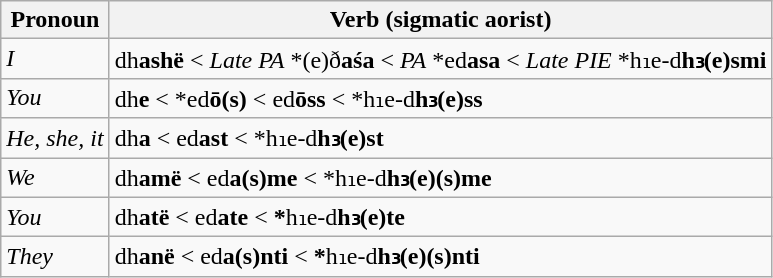<table class="wikitable sortable">
<tr>
<th>Pronoun</th>
<th>Verb (sigmatic aorist)</th>
</tr>
<tr>
<td><em>I</em></td>
<td>dh<strong>ashë</strong> < <em>Late PA</em> *(e)ð<strong>aśa</strong> < <em>PA</em> *ed<strong>asa</strong> < <em>Late PIE</em> *h₁e-d<strong>h₃(e)smi</strong></td>
</tr>
<tr>
<td><em>You</em></td>
<td>dh<strong>e</strong> < *ed<strong>ō(s)</strong> < ed<strong>ōss</strong> < *h₁e-d<strong>h₃(e)ss</strong></td>
</tr>
<tr>
<td><em>He, she, it</em></td>
<td>dh<strong>a</strong> < ed<strong>ast</strong> < *h₁e-d<strong>h₃(e)st</strong></td>
</tr>
<tr>
<td><em>We</em></td>
<td>dh<strong>amë</strong> < ed<strong>a(s)me</strong> < *h₁e-d<strong>h₃(e)(s)me</strong></td>
</tr>
<tr>
<td><em>You</em></td>
<td>dh<strong>atë</strong> < ed<strong>ate</strong> < <strong>*</strong>h₁e-d<strong>h₃(e)te</strong></td>
</tr>
<tr>
<td><em>They</em></td>
<td>dh<strong>anë</strong> < ed<strong>a(s)nti</strong> < <strong>*</strong>h₁e-d<strong>h₃(e)(s)nti</strong></td>
</tr>
</table>
